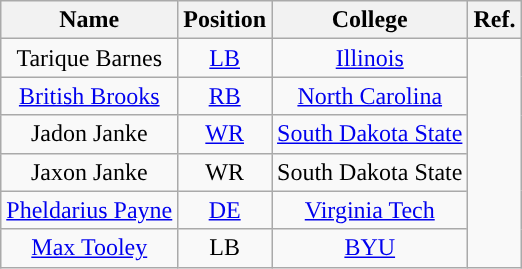<table class="wikitable" style="text-align:center">
<tr>
<th>Name</th>
<th>Position</th>
<th>College</th>
<th>Ref.</th>
</tr>
<tr>
<td>Tarique Barnes</td>
<td><a href='#'>LB</a></td>
<td><a href='#'>Illinois</a></td>
<td rowspan="6"></td>
</tr>
<tr>
<td><a href='#'>British Brooks</a></td>
<td><a href='#'>RB</a></td>
<td><a href='#'>North Carolina</a></td>
</tr>
<tr>
<td>Jadon Janke</td>
<td><a href='#'>WR</a></td>
<td><a href='#'>South Dakota State</a></td>
</tr>
<tr>
<td>Jaxon Janke</td>
<td>WR</td>
<td>South Dakota State</td>
</tr>
<tr>
<td><a href='#'>Pheldarius Payne</a></td>
<td><a href='#'>DE</a></td>
<td><a href='#'>Virginia Tech</a></td>
</tr>
<tr>
<td><a href='#'>Max Tooley</a></td>
<td>LB</td>
<td><a href='#'>BYU</a></td>
</tr>
</table>
